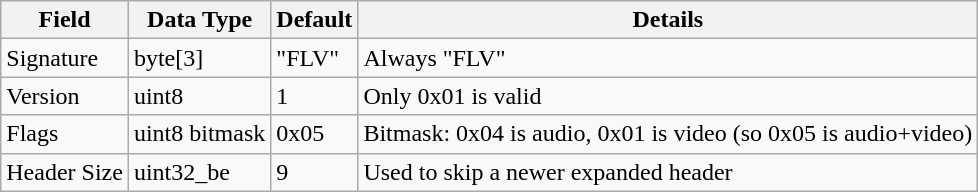<table class="wikitable">
<tr>
<th>Field</th>
<th>Data Type</th>
<th>Default</th>
<th>Details</th>
</tr>
<tr>
<td>Signature</td>
<td>byte[3]</td>
<td>"FLV"</td>
<td>Always "FLV"</td>
</tr>
<tr>
<td>Version</td>
<td>uint8</td>
<td>1</td>
<td>Only 0x01 is valid</td>
</tr>
<tr>
<td>Flags</td>
<td>uint8 bitmask</td>
<td>0x05</td>
<td>Bitmask: 0x04 is audio, 0x01 is video (so 0x05 is audio+video)</td>
</tr>
<tr>
<td>Header Size</td>
<td>uint32_be</td>
<td>9</td>
<td>Used to skip a newer expanded header</td>
</tr>
</table>
